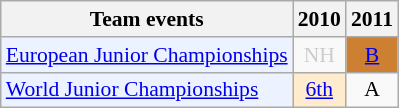<table class="wikitable" style="font-size: 90%; text-align:center">
<tr>
<th>Team events</th>
<th>2010</th>
<th>2011</th>
</tr>
<tr>
<td bgcolor="#ECF2FF"; align="left"><a href='#'>European Junior Championships</a></td>
<td style=color:#ccc>NH</td>
<td bgcolor=CD7F32><a href='#'>B</a></td>
</tr>
<tr>
<td bgcolor="#ECF2FF"; align="left"><a href='#'>World Junior Championships</a></td>
<td bgcolor=FFEBCD><a href='#'>6th</a></td>
<td>A</td>
</tr>
</table>
